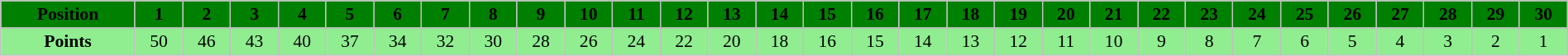<table border="1" cellpadding="2" cellspacing="0" style="border:1px solid #C0C0C0; border-collapse:collapse; font-size:90%; margin-top:1em; text-align:center" width="100%">
<tr style="background:green"  align="center">
<th scope="col">Position</th>
<th scope="col">1</th>
<th scope="col">2</th>
<th scope="col">3</th>
<th scope="col">4</th>
<th scope="col">5</th>
<th scope="col">6</th>
<th scope="col">7</th>
<th scope="col">8</th>
<th scope="col">9</th>
<th scope="col">10</th>
<th scope="col">11</th>
<th scope="col">12</th>
<th scope="col">13</th>
<th scope="col">14</th>
<th scope="col">15</th>
<th scope="col">16</th>
<th scope="col">17</th>
<th scope="col">18</th>
<th scope="col">19</th>
<th scope="col">20</th>
<th scope="col">21</th>
<th scope="col">22</th>
<th scope="col">23</th>
<th scope="col">24</th>
<th scope="col">25</th>
<th scope="col">26</th>
<th scope="col">27</th>
<th scope="col">28</th>
<th scope="col">29</th>
<th scope="col">30</th>
</tr>
<tr style="background:lightgreen"  align="center">
<td><strong>Points</strong></td>
<td>50</td>
<td>46</td>
<td>43</td>
<td>40</td>
<td>37</td>
<td>34</td>
<td>32</td>
<td>30</td>
<td>28</td>
<td>26</td>
<td>24</td>
<td>22</td>
<td>20</td>
<td>18</td>
<td>16</td>
<td>15</td>
<td>14</td>
<td>13</td>
<td>12</td>
<td>11</td>
<td>10</td>
<td>9</td>
<td>8</td>
<td>7</td>
<td>6</td>
<td>5</td>
<td>4</td>
<td>3</td>
<td>2</td>
<td>1</td>
</tr>
</table>
